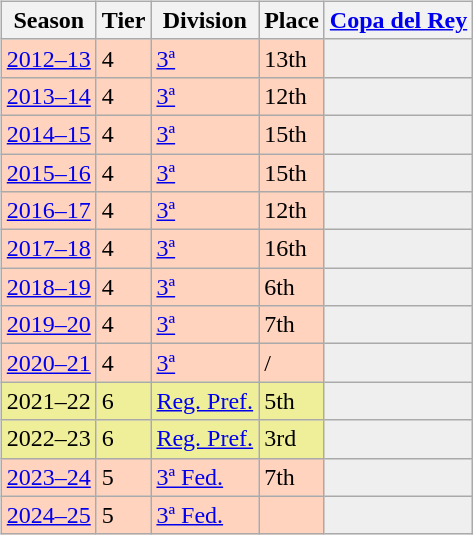<table>
<tr>
<td valign="top" width=0%><br><table class="wikitable">
<tr style="background:#f0f6fa;">
<th>Season</th>
<th>Tier</th>
<th>Division</th>
<th>Place</th>
<th><a href='#'>Copa del Rey</a></th>
</tr>
<tr>
<td style="background:#FFD3BD;"><a href='#'>2012–13</a></td>
<td style="background:#FFD3BD;">4</td>
<td style="background:#FFD3BD;"><a href='#'>3ª</a></td>
<td style="background:#FFD3BD;">13th</td>
<td style="background:#efefef;"></td>
</tr>
<tr>
<td style="background:#FFD3BD;"><a href='#'>2013–14</a></td>
<td style="background:#FFD3BD;">4</td>
<td style="background:#FFD3BD;"><a href='#'>3ª</a></td>
<td style="background:#FFD3BD;">12th</td>
<td style="background:#efefef;"></td>
</tr>
<tr>
<td style="background:#FFD3BD;"><a href='#'>2014–15</a></td>
<td style="background:#FFD3BD;">4</td>
<td style="background:#FFD3BD;"><a href='#'>3ª</a></td>
<td style="background:#FFD3BD;">15th</td>
<td style="background:#efefef;"></td>
</tr>
<tr>
<td style="background:#FFD3BD;"><a href='#'>2015–16</a></td>
<td style="background:#FFD3BD;">4</td>
<td style="background:#FFD3BD;"><a href='#'>3ª</a></td>
<td style="background:#FFD3BD;">15th</td>
<td style="background:#efefef;"></td>
</tr>
<tr>
<td style="background:#FFD3BD;"><a href='#'>2016–17</a></td>
<td style="background:#FFD3BD;">4</td>
<td style="background:#FFD3BD;"><a href='#'>3ª</a></td>
<td style="background:#FFD3BD;">12th</td>
<td style="background:#efefef;"></td>
</tr>
<tr>
<td style="background:#FFD3BD;"><a href='#'>2017–18</a></td>
<td style="background:#FFD3BD;">4</td>
<td style="background:#FFD3BD;"><a href='#'>3ª</a></td>
<td style="background:#FFD3BD;">16th</td>
<td style="background:#efefef;"></td>
</tr>
<tr>
<td style="background:#FFD3BD;"><a href='#'>2018–19</a></td>
<td style="background:#FFD3BD;">4</td>
<td style="background:#FFD3BD;"><a href='#'>3ª</a></td>
<td style="background:#FFD3BD;">6th</td>
<th style="background:#efefef;"></th>
</tr>
<tr>
<td style="background:#FFD3BD;"><a href='#'>2019–20</a></td>
<td style="background:#FFD3BD;">4</td>
<td style="background:#FFD3BD;"><a href='#'>3ª</a></td>
<td style="background:#FFD3BD;">7th</td>
<th style="background:#efefef;"></th>
</tr>
<tr>
<td style="background:#FFD3BD;"><a href='#'>2020–21</a></td>
<td style="background:#FFD3BD;">4</td>
<td style="background:#FFD3BD;"><a href='#'>3ª</a></td>
<td style="background:#FFD3BD;"> / </td>
<th style="background:#efefef;"></th>
</tr>
<tr>
<td style="background:#EFEF99;">2021–22</td>
<td style="background:#EFEF99;">6</td>
<td style="background:#EFEF99;"><a href='#'>Reg. Pref.</a></td>
<td style="background:#EFEF99;">5th</td>
<th style="background:#efefef;"></th>
</tr>
<tr>
<td style="background:#EFEF99;">2022–23</td>
<td style="background:#EFEF99;">6</td>
<td style="background:#EFEF99;"><a href='#'>Reg. Pref.</a></td>
<td style="background:#EFEF99;">3rd</td>
<th style="background:#efefef;"></th>
</tr>
<tr>
<td style="background:#FFD3BD;"><a href='#'>2023–24</a></td>
<td style="background:#FFD3BD;">5</td>
<td style="background:#FFD3BD;"><a href='#'>3ª Fed.</a></td>
<td style="background:#FFD3BD;">7th</td>
<th style="background:#efefef;"></th>
</tr>
<tr>
<td style="background:#FFD3BD;"><a href='#'>2024–25</a></td>
<td style="background:#FFD3BD;">5</td>
<td style="background:#FFD3BD;"><a href='#'>3ª Fed.</a></td>
<td style="background:#FFD3BD;"></td>
<th style="background:#efefef;"></th>
</tr>
</table>
</td>
</tr>
</table>
